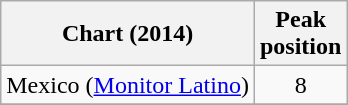<table class="wikitable sortable">
<tr>
<th>Chart (2014)</th>
<th>Peak<br>position</th>
</tr>
<tr>
<td>Mexico (<a href='#'>Monitor Latino</a>)</td>
<td style="text-align:center;">8</td>
</tr>
<tr>
</tr>
</table>
